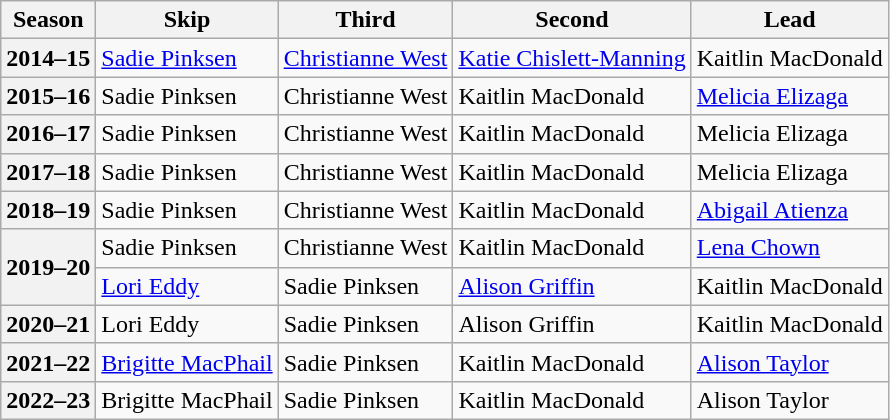<table class="wikitable">
<tr>
<th scope="col">Season</th>
<th scope="col">Skip</th>
<th scope="col">Third</th>
<th scope="col">Second</th>
<th scope="col">Lead</th>
</tr>
<tr>
<th scope="row">2014–15</th>
<td><a href='#'>Sadie Pinksen</a></td>
<td><a href='#'>Christianne West</a></td>
<td><a href='#'>Katie Chislett-Manning</a></td>
<td>Kaitlin MacDonald</td>
</tr>
<tr>
<th scope="row">2015–16</th>
<td>Sadie Pinksen</td>
<td>Christianne West</td>
<td>Kaitlin MacDonald</td>
<td><a href='#'>Melicia Elizaga</a></td>
</tr>
<tr>
<th scope="row">2016–17</th>
<td>Sadie Pinksen</td>
<td>Christianne West</td>
<td>Kaitlin MacDonald</td>
<td>Melicia Elizaga</td>
</tr>
<tr>
<th scope="row">2017–18</th>
<td>Sadie Pinksen</td>
<td>Christianne West</td>
<td>Kaitlin MacDonald</td>
<td>Melicia Elizaga</td>
</tr>
<tr>
<th scope="row">2018–19</th>
<td>Sadie Pinksen</td>
<td>Christianne West</td>
<td>Kaitlin MacDonald</td>
<td><a href='#'>Abigail Atienza</a></td>
</tr>
<tr>
<th scope="row" rowspan=2>2019–20</th>
<td>Sadie Pinksen</td>
<td>Christianne West</td>
<td>Kaitlin MacDonald</td>
<td><a href='#'>Lena Chown</a></td>
</tr>
<tr>
<td><a href='#'>Lori Eddy</a></td>
<td>Sadie Pinksen</td>
<td><a href='#'>Alison Griffin</a></td>
<td>Kaitlin MacDonald</td>
</tr>
<tr>
<th scope="row">2020–21</th>
<td>Lori Eddy</td>
<td>Sadie Pinksen</td>
<td>Alison Griffin</td>
<td>Kaitlin MacDonald</td>
</tr>
<tr>
<th scope="row">2021–22</th>
<td><a href='#'>Brigitte MacPhail</a></td>
<td>Sadie Pinksen</td>
<td>Kaitlin MacDonald</td>
<td><a href='#'>Alison Taylor</a></td>
</tr>
<tr>
<th scope="row">2022–23</th>
<td>Brigitte MacPhail</td>
<td>Sadie Pinksen</td>
<td>Kaitlin MacDonald</td>
<td>Alison Taylor</td>
</tr>
</table>
